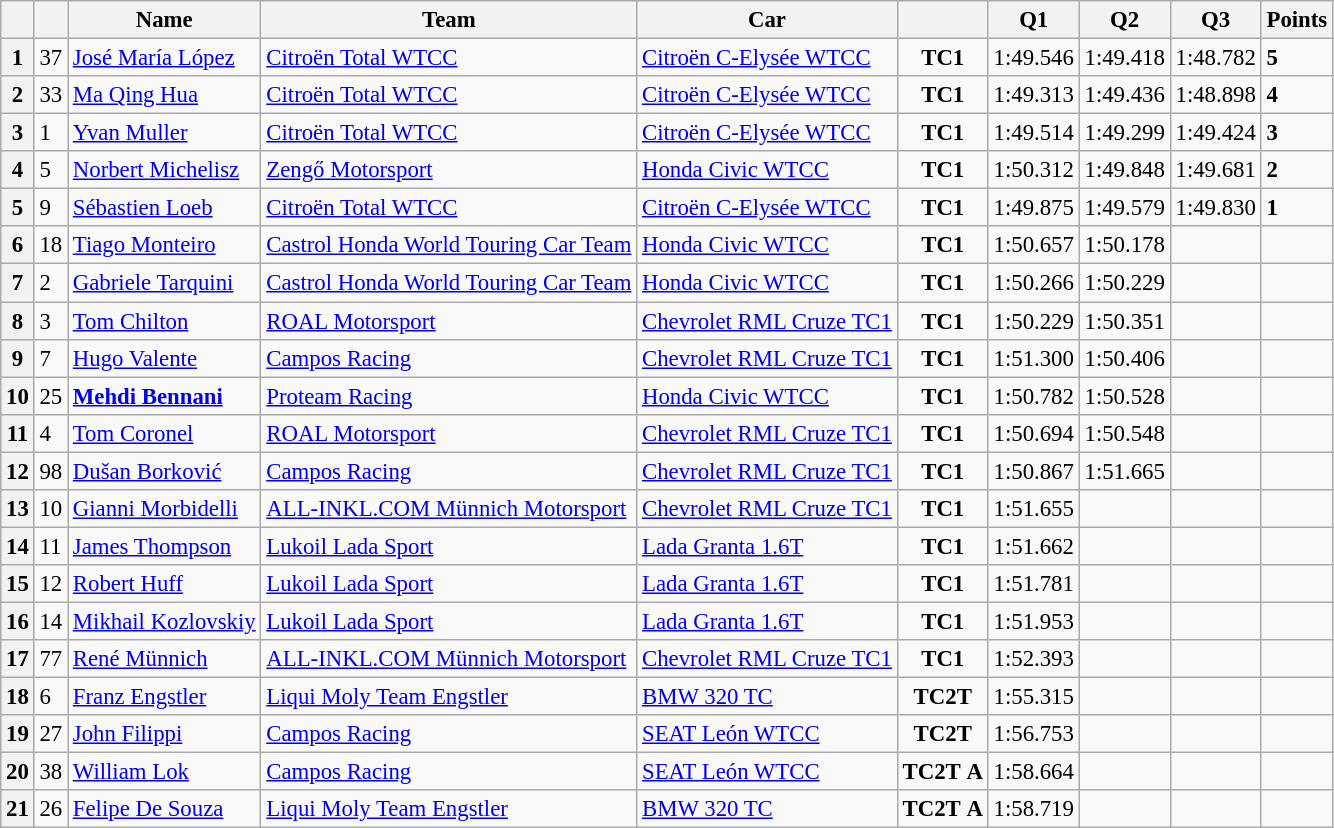<table class="wikitable sortable" style="font-size: 95%;">
<tr>
<th></th>
<th></th>
<th>Name</th>
<th>Team</th>
<th>Car</th>
<th></th>
<th>Q1</th>
<th>Q2</th>
<th>Q3</th>
<th>Points</th>
</tr>
<tr>
<th>1</th>
<td>37</td>
<td> <a href='#'>José María López</a></td>
<td><a href='#'>Citroën Total WTCC</a></td>
<td><a href='#'>Citroën C-Elysée WTCC</a></td>
<td align=center><strong><span>TC1</span></strong></td>
<td>1:49.546</td>
<td>1:49.418</td>
<td>1:48.782</td>
<td><strong>5</strong></td>
</tr>
<tr>
<th>2</th>
<td>33</td>
<td> <a href='#'>Ma Qing Hua</a></td>
<td><a href='#'>Citroën Total WTCC</a></td>
<td><a href='#'>Citroën C-Elysée WTCC</a></td>
<td align=center><strong><span>TC1</span></strong></td>
<td>1:49.313</td>
<td>1:49.436</td>
<td>1:48.898</td>
<td><strong>4</strong></td>
</tr>
<tr>
<th>3</th>
<td>1</td>
<td> <a href='#'>Yvan Muller</a></td>
<td><a href='#'>Citroën Total WTCC</a></td>
<td><a href='#'>Citroën C-Elysée WTCC</a></td>
<td align=center><strong><span>TC1</span></strong></td>
<td>1:49.514</td>
<td>1:49.299</td>
<td>1:49.424</td>
<td><strong>3</strong></td>
</tr>
<tr>
<th>4</th>
<td>5</td>
<td> <a href='#'>Norbert Michelisz</a></td>
<td><a href='#'>Zengő Motorsport</a></td>
<td><a href='#'>Honda Civic WTCC</a></td>
<td align=center><strong><span>TC1</span></strong></td>
<td>1:50.312</td>
<td>1:49.848</td>
<td>1:49.681</td>
<td><strong>2</strong></td>
</tr>
<tr>
<th>5</th>
<td>9</td>
<td> <a href='#'>Sébastien Loeb</a></td>
<td><a href='#'>Citroën Total WTCC</a></td>
<td><a href='#'>Citroën C-Elysée WTCC</a></td>
<td align=center><strong><span>TC1</span></strong></td>
<td>1:49.875</td>
<td>1:49.579</td>
<td>1:49.830</td>
<td><strong>1</strong></td>
</tr>
<tr>
<th>6</th>
<td>18</td>
<td> <a href='#'>Tiago Monteiro</a></td>
<td><a href='#'>Castrol Honda World Touring Car Team</a></td>
<td><a href='#'>Honda Civic WTCC</a></td>
<td align=center><strong><span>TC1</span></strong></td>
<td>1:50.657</td>
<td>1:50.178</td>
<td></td>
<td></td>
</tr>
<tr>
<th>7</th>
<td>2</td>
<td> <a href='#'>Gabriele Tarquini</a></td>
<td><a href='#'>Castrol Honda World Touring Car Team</a></td>
<td><a href='#'>Honda Civic WTCC</a></td>
<td align=center><strong><span>TC1</span></strong></td>
<td>1:50.266</td>
<td>1:50.229</td>
<td></td>
<td></td>
</tr>
<tr>
<th>8</th>
<td>3</td>
<td> <a href='#'>Tom Chilton</a></td>
<td><a href='#'>ROAL Motorsport</a></td>
<td><a href='#'>Chevrolet RML Cruze TC1</a></td>
<td align=center><strong><span>TC1</span></strong></td>
<td>1:50.229</td>
<td>1:50.351</td>
<td></td>
<td></td>
</tr>
<tr>
<th>9</th>
<td>7</td>
<td> <a href='#'>Hugo Valente</a></td>
<td><a href='#'>Campos Racing</a></td>
<td><a href='#'>Chevrolet RML Cruze TC1</a></td>
<td align=center><strong><span>TC1</span></strong></td>
<td>1:51.300</td>
<td>1:50.406</td>
<td></td>
<td></td>
</tr>
<tr>
<th>10</th>
<td>25</td>
<td> <strong><a href='#'>Mehdi Bennani</a></strong></td>
<td><a href='#'>Proteam Racing</a></td>
<td><a href='#'>Honda Civic WTCC</a></td>
<td align=center><strong><span>TC1</span></strong></td>
<td>1:50.782</td>
<td>1:50.528</td>
<td></td>
<td></td>
</tr>
<tr>
<th>11</th>
<td>4</td>
<td> <a href='#'>Tom Coronel</a></td>
<td><a href='#'>ROAL Motorsport</a></td>
<td><a href='#'>Chevrolet RML Cruze TC1</a></td>
<td align=center><strong><span>TC1</span></strong></td>
<td>1:50.694</td>
<td>1:50.548</td>
<td></td>
<td></td>
</tr>
<tr>
<th>12</th>
<td>98</td>
<td> <a href='#'>Dušan Borković</a></td>
<td><a href='#'>Campos Racing</a></td>
<td><a href='#'>Chevrolet RML Cruze TC1</a></td>
<td align=center><strong><span>TC1</span></strong></td>
<td>1:50.867</td>
<td>1:51.665</td>
<td></td>
<td></td>
</tr>
<tr>
<th>13</th>
<td>10</td>
<td> <a href='#'>Gianni Morbidelli</a></td>
<td><a href='#'>ALL-INKL.COM Münnich Motorsport</a></td>
<td><a href='#'>Chevrolet RML Cruze TC1</a></td>
<td align=center><strong><span>TC1</span></strong></td>
<td>1:51.655</td>
<td></td>
<td></td>
<td></td>
</tr>
<tr>
<th>14</th>
<td>11</td>
<td> <a href='#'>James Thompson</a></td>
<td><a href='#'>Lukoil Lada Sport</a></td>
<td><a href='#'>Lada Granta 1.6T</a></td>
<td align=center><strong><span>TC1</span></strong></td>
<td>1:51.662</td>
<td></td>
<td></td>
<td></td>
</tr>
<tr>
<th>15</th>
<td>12</td>
<td> <a href='#'>Robert Huff</a></td>
<td><a href='#'>Lukoil Lada Sport</a></td>
<td><a href='#'>Lada Granta 1.6T</a></td>
<td align=center><strong><span>TC1</span></strong></td>
<td>1:51.781</td>
<td></td>
<td></td>
<td></td>
</tr>
<tr>
<th>16</th>
<td>14</td>
<td> <a href='#'>Mikhail Kozlovskiy</a></td>
<td><a href='#'>Lukoil Lada Sport</a></td>
<td><a href='#'>Lada Granta 1.6T</a></td>
<td align=center><strong><span>TC1</span></strong></td>
<td>1:51.953</td>
<td></td>
<td></td>
<td></td>
</tr>
<tr>
<th>17</th>
<td>77</td>
<td> <a href='#'>René Münnich</a></td>
<td><a href='#'>ALL-INKL.COM Münnich Motorsport</a></td>
<td><a href='#'>Chevrolet RML Cruze TC1</a></td>
<td align=center><strong><span>TC1</span></strong></td>
<td>1:52.393</td>
<td></td>
<td></td>
<td></td>
</tr>
<tr>
<th>18</th>
<td>6</td>
<td> <a href='#'>Franz Engstler</a></td>
<td><a href='#'>Liqui Moly Team Engstler</a></td>
<td><a href='#'>BMW 320 TC</a></td>
<td align=center><strong><span>TC2T</span></strong></td>
<td>1:55.315</td>
<td></td>
<td></td>
<td></td>
</tr>
<tr>
<th>19</th>
<td>27</td>
<td> <a href='#'>John Filippi</a></td>
<td><a href='#'>Campos Racing</a></td>
<td><a href='#'>SEAT León WTCC</a></td>
<td align=center><strong><span>TC2T</span></strong></td>
<td>1:56.753</td>
<td></td>
<td></td>
<td></td>
</tr>
<tr>
<th>20</th>
<td>38</td>
<td> <a href='#'>William Lok</a></td>
<td><a href='#'>Campos Racing</a></td>
<td><a href='#'>SEAT León WTCC</a></td>
<td align=center><strong><span>TC2T</span></strong> <strong><span>A</span></strong></td>
<td>1:58.664</td>
<td></td>
<td></td>
<td></td>
</tr>
<tr>
<th>21</th>
<td>26</td>
<td> <a href='#'>Felipe De Souza</a></td>
<td><a href='#'>Liqui Moly Team Engstler</a></td>
<td><a href='#'>BMW 320 TC</a></td>
<td align=center><strong><span>TC2T</span></strong> <strong><span>A</span></strong></td>
<td>1:58.719</td>
<td></td>
<td></td>
<td></td>
</tr>
</table>
